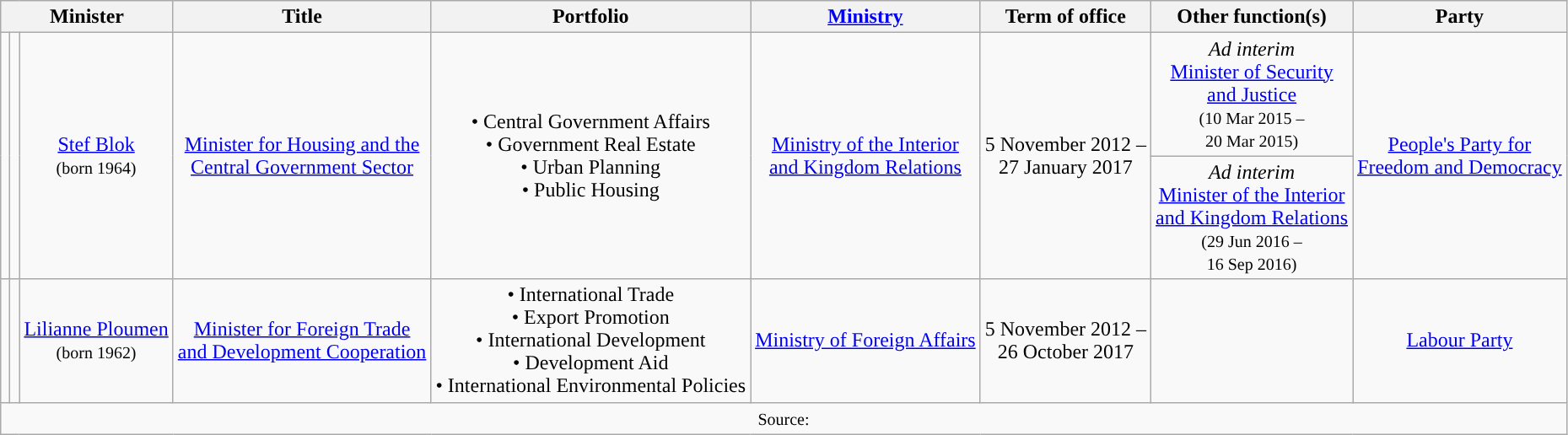<table class="wikitable" style="text-align:center">
<tr>
<th colspan=3>Minister</th>
<th>Title</th>
<th>Portfolio</th>
<th><a href='#'>Ministry</a></th>
<th>Term of office</th>
<th>Other function(s)</th>
<th>Party</th>
</tr>
<tr>
<td rowspan=2 style="background:"></td>
<td rowspan=2></td>
<td rowspan=2><a href='#'>Stef Blok</a> <br> <small>(born 1964)</small></td>
<td rowspan=2><a href='#'>Minister for Housing and the <br> Central Government Sector</a></td>
<td rowspan=2>• Central Government Affairs <br> • Government Real Estate <br> • Urban Planning <br> • Public Housing</td>
<td rowspan=2><a href='#'>Ministry of the Interior <br> and Kingdom Relations</a></td>
<td rowspan=2>5 November 2012 – <br> 27 January 2017 <br> </td>
<td><em>Ad interim</em> <br> <a href='#'>Minister of Security <br> and Justice</a> <br> <small>(10 Mar 2015 – <br> 20 Mar 2015)</small></td>
<td rowspan=2><a href='#'>People's Party for <br> Freedom and Democracy</a></td>
</tr>
<tr>
<td><em>Ad interim</em> <br> <a href='#'>Minister of the Interior <br> and Kingdom Relations</a> <br> <small>(29 Jun 2016 – <br> 16 Sep 2016)</small></td>
</tr>
<tr>
<td style="background:"></td>
<td></td>
<td><a href='#'>Lilianne Ploumen</a> <br> <small>(born 1962)</small></td>
<td><a href='#'>Minister for Foreign Trade <br>  and Development Cooperation</a></td>
<td>• International Trade <br> • Export Promotion <br> • International Development <br> • Development Aid <br> • International Environmental Policies</td>
<td><a href='#'>Ministry of Foreign Affairs</a></td>
<td>5 November 2012 – <br> 26 October 2017</td>
<td></td>
<td><a href='#'>Labour Party</a></td>
</tr>
<tr>
<td colspan=9><small>Source:</small></td>
</tr>
</table>
